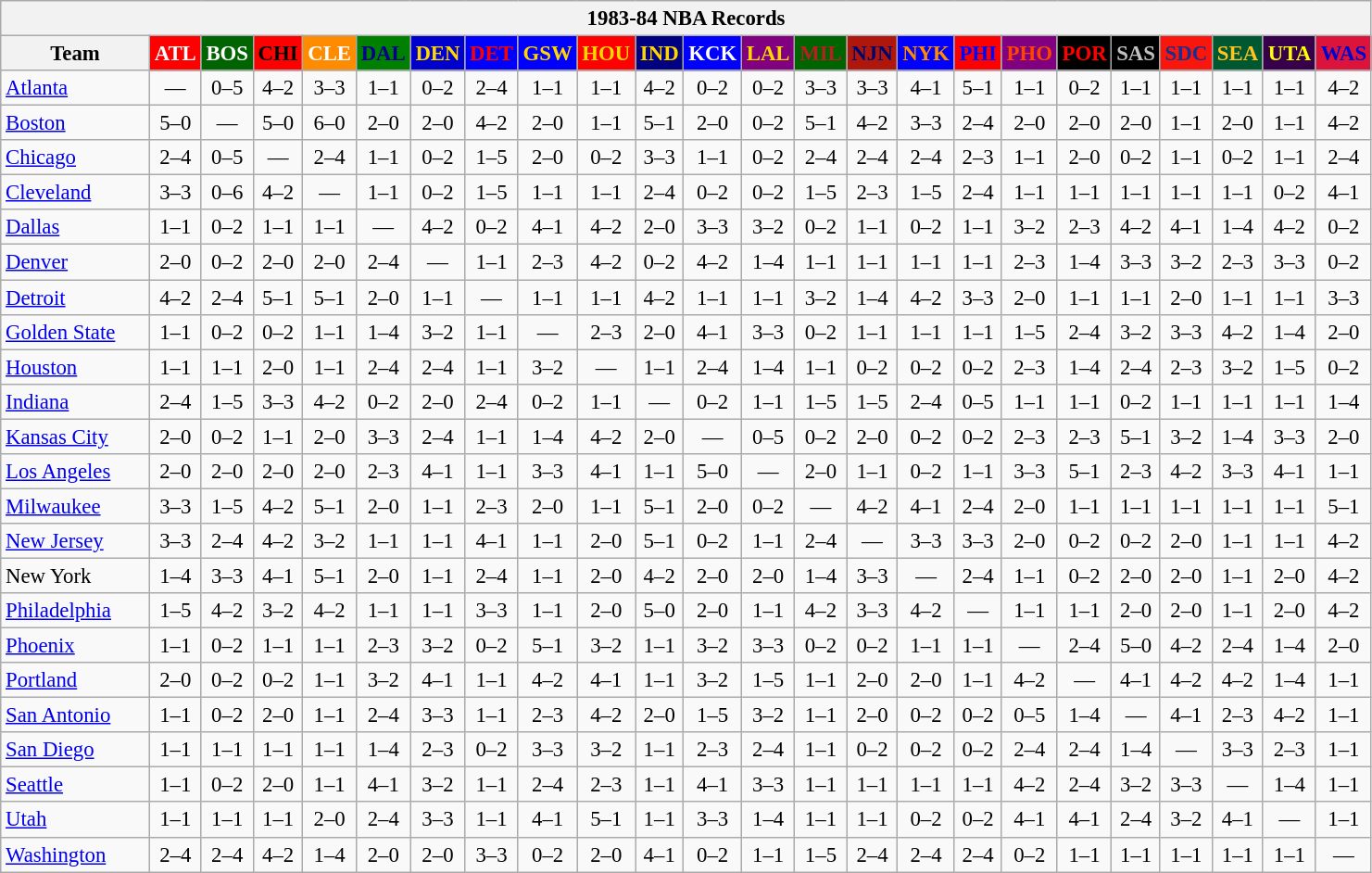<table class="wikitable" style="font-size:95%; text-align:center;">
<tr>
<th colspan=24>1983-84 NBA Records</th>
</tr>
<tr>
<th width=100>Team</th>
<th style="background:#FF0000;color:#FFFFFF;width=35">ATL</th>
<th style="background:#006400;color:#FFFFFF;width=35">BOS</th>
<th style="background:#FF0000;color:#000000;width=35">CHI</th>
<th style="background:#FF8C00;color:#FFFFFF;width=35">CLE</th>
<th style="background:#008000;color:#00008B;width=35">DAL</th>
<th style="background:#0000CD;color:#FFD700;width=35">DEN</th>
<th style="background:#0000FF;color:#FF0000;width=35">DET</th>
<th style="background:#0000FF;color:#FFD700;width=35">GSW</th>
<th style="background:#FF0000;color:#FFD700;width=35">HOU</th>
<th style="background:#000080;color:#FFD700;width=35">IND</th>
<th style="background:#0000FF;color:#FFFFFF;width=35">KCK</th>
<th style="background:#800080;color:#FFD700;width=35">LAL</th>
<th style="background:#006400;color:#B22222;width=35">MIL</th>
<th style="background:#B0170C;color:#00056D;width=35">NJN</th>
<th style="background:#0000FF;color:#FF8C00;width=35">NYK</th>
<th style="background:#FF0000;color:#0000FF;width=35">PHI</th>
<th style="background:#800080;color:#FF4500;width=35">PHO</th>
<th style="background:#000000;color:#FF0000;width=35">POR</th>
<th style="background:#000000;color:#C0C0C0;width=35">SAS</th>
<th style="background:#F9160D;color:#1A2E8B;width=35">SDC</th>
<th style="background:#005831;color:#FFC322;width=35">SEA</th>
<th style="background:#36004A;color:#FFFF00;width=35">UTA</th>
<th style="background:#DC143C;color:#0000CD;width=35">WAS</th>
</tr>
<tr>
<td style="text-align:left;"><a href='#'>Atlanta</a></td>
<td>—</td>
<td>0–5</td>
<td>4–2</td>
<td>3–3</td>
<td>1–1</td>
<td>0–2</td>
<td>2–4</td>
<td>1–1</td>
<td>1–1</td>
<td>4–2</td>
<td>0–2</td>
<td>0–2</td>
<td>3–3</td>
<td>3–3</td>
<td>4–1</td>
<td>5–1</td>
<td>1–1</td>
<td>0–2</td>
<td>1–1</td>
<td>1–1</td>
<td>1–1</td>
<td>1–1</td>
<td>4–2</td>
</tr>
<tr>
<td style="text-align:left;"><a href='#'>Boston</a></td>
<td>5–0</td>
<td>—</td>
<td>5–0</td>
<td>6–0</td>
<td>2–0</td>
<td>2–0</td>
<td>4–2</td>
<td>2–0</td>
<td>1–1</td>
<td>5–1</td>
<td>2–0</td>
<td>0–2</td>
<td>5–1</td>
<td>4–2</td>
<td>3–3</td>
<td>2–4</td>
<td>2–0</td>
<td>2–0</td>
<td>2–0</td>
<td>1–1</td>
<td>2–0</td>
<td>1–1</td>
<td>4–2</td>
</tr>
<tr>
<td style="text-align:left;"><a href='#'>Chicago</a></td>
<td>2–4</td>
<td>0–5</td>
<td>—</td>
<td>2–4</td>
<td>1–1</td>
<td>0–2</td>
<td>1–5</td>
<td>2–0</td>
<td>0–2</td>
<td>3–3</td>
<td>1–1</td>
<td>0–2</td>
<td>2–4</td>
<td>2–4</td>
<td>2–4</td>
<td>2–3</td>
<td>1–1</td>
<td>2–0</td>
<td>0–2</td>
<td>1–1</td>
<td>0–2</td>
<td>1–1</td>
<td>2–4</td>
</tr>
<tr>
<td style="text-align:left;"><a href='#'>Cleveland</a></td>
<td>3–3</td>
<td>0–6</td>
<td>4–2</td>
<td>—</td>
<td>1–1</td>
<td>0–2</td>
<td>1–5</td>
<td>1–1</td>
<td>1–1</td>
<td>2–4</td>
<td>0–2</td>
<td>0–2</td>
<td>1–5</td>
<td>2–3</td>
<td>1–5</td>
<td>2–4</td>
<td>1–1</td>
<td>1–1</td>
<td>1–1</td>
<td>1–1</td>
<td>1–1</td>
<td>0–2</td>
<td>4–1</td>
</tr>
<tr>
<td style="text-align:left;"><a href='#'>Dallas</a></td>
<td>1–1</td>
<td>0–2</td>
<td>1–1</td>
<td>1–1</td>
<td>—</td>
<td>4–2</td>
<td>0–2</td>
<td>4–1</td>
<td>4–2</td>
<td>2–0</td>
<td>3–3</td>
<td>3–2</td>
<td>0–2</td>
<td>1–1</td>
<td>0–2</td>
<td>1–1</td>
<td>3–2</td>
<td>2–3</td>
<td>4–2</td>
<td>4–1</td>
<td>1–4</td>
<td>4–2</td>
<td>0–2</td>
</tr>
<tr>
<td style="text-align:left;"><a href='#'>Denver</a></td>
<td>2–0</td>
<td>0–2</td>
<td>2–0</td>
<td>2–0</td>
<td>2–4</td>
<td>—</td>
<td>1–1</td>
<td>2–3</td>
<td>4–2</td>
<td>0–2</td>
<td>4–2</td>
<td>1–4</td>
<td>1–1</td>
<td>1–1</td>
<td>1–1</td>
<td>1–1</td>
<td>2–3</td>
<td>1–4</td>
<td>3–3</td>
<td>3–2</td>
<td>2–3</td>
<td>3–3</td>
<td>0–2</td>
</tr>
<tr>
<td style="text-align:left;"><a href='#'>Detroit</a></td>
<td>4–2</td>
<td>2–4</td>
<td>5–1</td>
<td>5–1</td>
<td>2–0</td>
<td>1–1</td>
<td>—</td>
<td>1–1</td>
<td>1–1</td>
<td>4–2</td>
<td>1–1</td>
<td>1–1</td>
<td>3–2</td>
<td>1–4</td>
<td>4–2</td>
<td>3–3</td>
<td>2–0</td>
<td>1–1</td>
<td>1–1</td>
<td>2–0</td>
<td>1–1</td>
<td>1–1</td>
<td>3–3</td>
</tr>
<tr>
<td style="text-align:left;"><a href='#'>Golden State</a></td>
<td>1–1</td>
<td>0–2</td>
<td>0–2</td>
<td>1–1</td>
<td>1–4</td>
<td>3–2</td>
<td>1–1</td>
<td>—</td>
<td>2–3</td>
<td>2–0</td>
<td>4–1</td>
<td>3–3</td>
<td>0–2</td>
<td>1–1</td>
<td>1–1</td>
<td>1–1</td>
<td>1–5</td>
<td>2–4</td>
<td>3–2</td>
<td>3–3</td>
<td>4–2</td>
<td>1–4</td>
<td>2–0</td>
</tr>
<tr>
<td style="text-align:left;"><a href='#'>Houston</a></td>
<td>1–1</td>
<td>1–1</td>
<td>2–0</td>
<td>1–1</td>
<td>2–4</td>
<td>2–4</td>
<td>1–1</td>
<td>3–2</td>
<td>—</td>
<td>1–1</td>
<td>2–4</td>
<td>1–4</td>
<td>1–1</td>
<td>0–2</td>
<td>0–2</td>
<td>0–2</td>
<td>2–3</td>
<td>1–4</td>
<td>2–4</td>
<td>2–3</td>
<td>3–2</td>
<td>1–5</td>
<td>0–2</td>
</tr>
<tr>
<td style="text-align:left;"><a href='#'>Indiana</a></td>
<td>2–4</td>
<td>1–5</td>
<td>3–3</td>
<td>4–2</td>
<td>0–2</td>
<td>2–0</td>
<td>2–4</td>
<td>0–2</td>
<td>1–1</td>
<td>—</td>
<td>0–2</td>
<td>1–1</td>
<td>1–5</td>
<td>1–5</td>
<td>2–4</td>
<td>0–5</td>
<td>1–1</td>
<td>1–1</td>
<td>0–2</td>
<td>1–1</td>
<td>1–1</td>
<td>1–1</td>
<td>1–4</td>
</tr>
<tr>
<td style="text-align:left;"><a href='#'>Kansas City</a></td>
<td>2–0</td>
<td>0–2</td>
<td>1–1</td>
<td>2–0</td>
<td>3–3</td>
<td>2–4</td>
<td>1–1</td>
<td>1–4</td>
<td>4–2</td>
<td>2–0</td>
<td>—</td>
<td>0–5</td>
<td>0–2</td>
<td>2–0</td>
<td>0–2</td>
<td>0–2</td>
<td>2–3</td>
<td>2–3</td>
<td>5–1</td>
<td>3–2</td>
<td>1–4</td>
<td>3–3</td>
<td>2–0</td>
</tr>
<tr>
<td style="text-align:left;"><a href='#'>Los Angeles</a></td>
<td>2–0</td>
<td>2–0</td>
<td>2–0</td>
<td>2–0</td>
<td>2–3</td>
<td>4–1</td>
<td>1–1</td>
<td>3–3</td>
<td>4–1</td>
<td>1–1</td>
<td>5–0</td>
<td>—</td>
<td>2–0</td>
<td>1–1</td>
<td>0–2</td>
<td>1–1</td>
<td>3–3</td>
<td>5–1</td>
<td>2–3</td>
<td>4–2</td>
<td>3–3</td>
<td>4–1</td>
<td>1–1</td>
</tr>
<tr>
<td style="text-align:left;"><a href='#'>Milwaukee</a></td>
<td>3–3</td>
<td>1–5</td>
<td>4–2</td>
<td>5–1</td>
<td>2–0</td>
<td>1–1</td>
<td>2–3</td>
<td>2–0</td>
<td>1–1</td>
<td>5–1</td>
<td>2–0</td>
<td>0–2</td>
<td>—</td>
<td>4–2</td>
<td>4–1</td>
<td>2–4</td>
<td>2–0</td>
<td>1–1</td>
<td>1–1</td>
<td>1–1</td>
<td>1–1</td>
<td>1–1</td>
<td>5–1</td>
</tr>
<tr>
<td style="text-align:left;"><a href='#'>New Jersey</a></td>
<td>3–3</td>
<td>2–4</td>
<td>4–2</td>
<td>3–2</td>
<td>1–1</td>
<td>1–1</td>
<td>4–1</td>
<td>1–1</td>
<td>2–0</td>
<td>5–1</td>
<td>0–2</td>
<td>1–1</td>
<td>2–4</td>
<td>—</td>
<td>3–3</td>
<td>3–3</td>
<td>2–0</td>
<td>0–2</td>
<td>0–2</td>
<td>2–0</td>
<td>1–1</td>
<td>1–1</td>
<td>4–2</td>
</tr>
<tr>
<td style="text-align:left;">New York</td>
<td>1–4</td>
<td>3–3</td>
<td>4–1</td>
<td>5–1</td>
<td>2–0</td>
<td>1–1</td>
<td>2–4</td>
<td>1–1</td>
<td>2–0</td>
<td>4–2</td>
<td>2–0</td>
<td>2–0</td>
<td>1–4</td>
<td>3–3</td>
<td>—</td>
<td>2–4</td>
<td>1–1</td>
<td>0–2</td>
<td>2–0</td>
<td>2–0</td>
<td>1–1</td>
<td>2–0</td>
<td>4–2</td>
</tr>
<tr>
<td style="text-align:left;"><a href='#'>Philadelphia</a></td>
<td>1–5</td>
<td>4–2</td>
<td>3–2</td>
<td>4–2</td>
<td>1–1</td>
<td>1–1</td>
<td>3–3</td>
<td>1–1</td>
<td>2–0</td>
<td>5–0</td>
<td>2–0</td>
<td>1–1</td>
<td>4–2</td>
<td>3–3</td>
<td>4–2</td>
<td>—</td>
<td>1–1</td>
<td>1–1</td>
<td>2–0</td>
<td>2–0</td>
<td>1–1</td>
<td>2–0</td>
<td>4–2</td>
</tr>
<tr>
<td style="text-align:left;"><a href='#'>Phoenix</a></td>
<td>1–1</td>
<td>0–2</td>
<td>1–1</td>
<td>1–1</td>
<td>2–3</td>
<td>3–2</td>
<td>0–2</td>
<td>5–1</td>
<td>3–2</td>
<td>1–1</td>
<td>3–2</td>
<td>3–3</td>
<td>0–2</td>
<td>0–2</td>
<td>1–1</td>
<td>1–1</td>
<td>—</td>
<td>2–4</td>
<td>5–0</td>
<td>4–2</td>
<td>2–4</td>
<td>1–4</td>
<td>2–0</td>
</tr>
<tr>
<td style="text-align:left;"><a href='#'>Portland</a></td>
<td>2–0</td>
<td>0–2</td>
<td>0–2</td>
<td>1–1</td>
<td>3–2</td>
<td>4–1</td>
<td>1–1</td>
<td>4–2</td>
<td>4–1</td>
<td>1–1</td>
<td>3–2</td>
<td>1–5</td>
<td>1–1</td>
<td>2–0</td>
<td>2–0</td>
<td>1–1</td>
<td>4–2</td>
<td>—</td>
<td>4–1</td>
<td>4–2</td>
<td>4–2</td>
<td>1–4</td>
<td>1–1</td>
</tr>
<tr>
<td style="text-align:left;"><a href='#'>San Antonio</a></td>
<td>1–1</td>
<td>0–2</td>
<td>2–0</td>
<td>1–1</td>
<td>2–4</td>
<td>3–3</td>
<td>1–1</td>
<td>2–3</td>
<td>4–2</td>
<td>2–0</td>
<td>1–5</td>
<td>3–2</td>
<td>1–1</td>
<td>2–0</td>
<td>0–2</td>
<td>0–2</td>
<td>0–5</td>
<td>1–4</td>
<td>—</td>
<td>4–1</td>
<td>2–3</td>
<td>4–2</td>
<td>1–1</td>
</tr>
<tr>
<td style="text-align:left;"><a href='#'>San Diego</a></td>
<td>1–1</td>
<td>1–1</td>
<td>1–1</td>
<td>1–1</td>
<td>1–4</td>
<td>2–3</td>
<td>0–2</td>
<td>3–3</td>
<td>3–2</td>
<td>1–1</td>
<td>2–3</td>
<td>2–4</td>
<td>1–1</td>
<td>0–2</td>
<td>0–2</td>
<td>0–2</td>
<td>2–4</td>
<td>2–4</td>
<td>1–4</td>
<td>—</td>
<td>3–3</td>
<td>2–3</td>
<td>1–1</td>
</tr>
<tr>
<td style="text-align:left;"><a href='#'>Seattle</a></td>
<td>1–1</td>
<td>0–2</td>
<td>2–0</td>
<td>1–1</td>
<td>4–1</td>
<td>3–2</td>
<td>1–1</td>
<td>2–4</td>
<td>2–3</td>
<td>1–1</td>
<td>4–1</td>
<td>3–3</td>
<td>1–1</td>
<td>1–1</td>
<td>1–1</td>
<td>1–1</td>
<td>4–2</td>
<td>2–4</td>
<td>3–2</td>
<td>3–3</td>
<td>—</td>
<td>1–4</td>
<td>1–1</td>
</tr>
<tr>
<td style="text-align:left;"><a href='#'>Utah</a></td>
<td>1–1</td>
<td>1–1</td>
<td>1–1</td>
<td>2–0</td>
<td>2–4</td>
<td>3–3</td>
<td>1–1</td>
<td>4–1</td>
<td>5–1</td>
<td>1–1</td>
<td>3–3</td>
<td>1–4</td>
<td>1–1</td>
<td>1–1</td>
<td>0–2</td>
<td>0–2</td>
<td>4–1</td>
<td>4–1</td>
<td>2–4</td>
<td>3–2</td>
<td>4–1</td>
<td>—</td>
<td>1–1</td>
</tr>
<tr>
<td style="text-align:left;"><a href='#'>Washington</a></td>
<td>2–4</td>
<td>2–4</td>
<td>4–2</td>
<td>1–4</td>
<td>2–0</td>
<td>2–0</td>
<td>3–3</td>
<td>0–2</td>
<td>2–0</td>
<td>4–1</td>
<td>0–2</td>
<td>1–1</td>
<td>1–5</td>
<td>2–4</td>
<td>2–4</td>
<td>2–4</td>
<td>0–2</td>
<td>1–1</td>
<td>1–1</td>
<td>1–1</td>
<td>1–1</td>
<td>1–1</td>
<td>—</td>
</tr>
</table>
